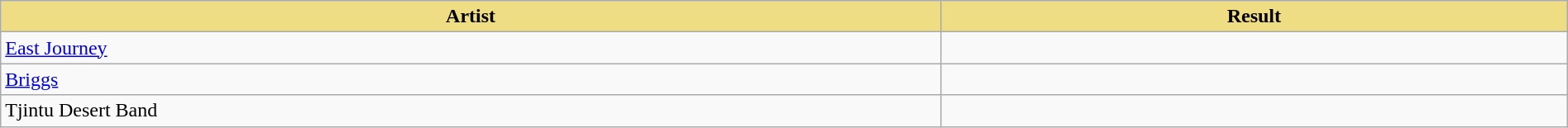<table class="wikitable" width=100%>
<tr>
<th style="width:15%;background:#EEDD82;">Artist</th>
<th style="width:10%;background:#EEDD82;">Result</th>
</tr>
<tr>
<td><a href='#'>East Journey</a></td>
<td></td>
</tr>
<tr>
<td><a href='#'>Briggs</a></td>
<td></td>
</tr>
<tr>
<td>Tjintu Desert Band</td>
<td></td>
</tr>
</table>
